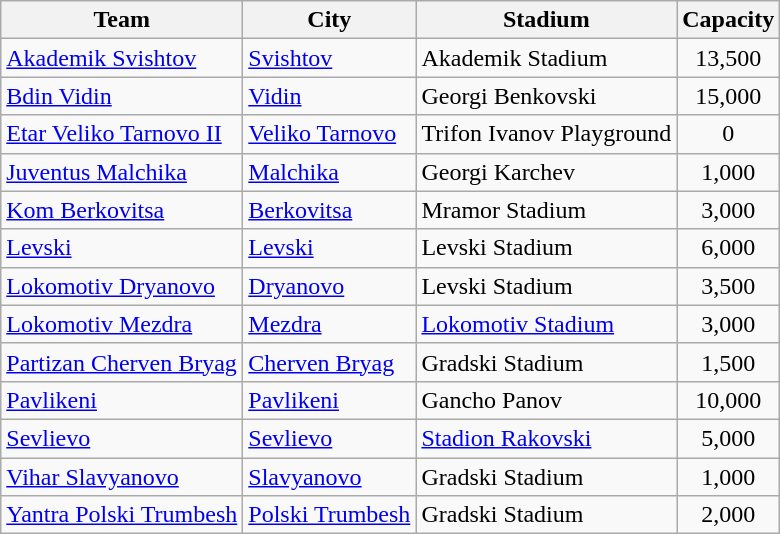<table class="wikitable sortable">
<tr>
<th>Team</th>
<th>City</th>
<th>Stadium</th>
<th>Capacity</th>
</tr>
<tr>
<td><a href='#'>Akademik Svishtov</a></td>
<td><a href='#'>Svishtov</a></td>
<td>Akademik Stadium</td>
<td align=center>13,500</td>
</tr>
<tr>
<td><a href='#'>Bdin Vidin</a></td>
<td><a href='#'>Vidin</a></td>
<td>Georgi Benkovski</td>
<td align=center>15,000</td>
</tr>
<tr>
<td><a href='#'>Etar Veliko Tarnovo II</a></td>
<td><a href='#'>Veliko Tarnovo</a></td>
<td>Trifon Ivanov Playground</td>
<td align=center>0</td>
</tr>
<tr>
<td><a href='#'>Juventus Malchika</a></td>
<td><a href='#'>Malchika</a></td>
<td>Georgi Karchev</td>
<td align=center>1,000</td>
</tr>
<tr>
<td><a href='#'>Kom Berkovitsa</a></td>
<td><a href='#'>Berkovitsa</a></td>
<td>Mramor Stadium</td>
<td align=center>3,000</td>
</tr>
<tr>
<td><a href='#'>Levski</a></td>
<td><a href='#'>Levski</a></td>
<td>Levski Stadium</td>
<td align=center>6,000</td>
</tr>
<tr>
<td><a href='#'>Lokomotiv Dryanovo</a></td>
<td><a href='#'>Dryanovo</a></td>
<td>Levski Stadium</td>
<td align=center>3,500</td>
</tr>
<tr>
<td><a href='#'>Lokomotiv Mezdra</a></td>
<td><a href='#'>Mezdra</a></td>
<td><a href='#'>Lokomotiv Stadium</a></td>
<td align=center>3,000</td>
</tr>
<tr>
<td><a href='#'>Partizan Cherven Bryag</a></td>
<td><a href='#'>Cherven Bryag</a></td>
<td>Gradski Stadium</td>
<td align=center>1,500</td>
</tr>
<tr>
<td><a href='#'>Pavlikeni</a></td>
<td><a href='#'>Pavlikeni</a></td>
<td>Gancho Panov</td>
<td align=center>10,000</td>
</tr>
<tr>
<td><a href='#'>Sevlievo</a></td>
<td><a href='#'>Sevlievo</a></td>
<td><a href='#'>Stadion Rakovski</a></td>
<td align=center>5,000</td>
</tr>
<tr>
<td><a href='#'>Vihar Slavyanovo</a></td>
<td><a href='#'>Slavyanovo</a></td>
<td>Gradski Stadium</td>
<td align=center>1,000</td>
</tr>
<tr>
<td><a href='#'>Yantra Polski Trumbesh</a></td>
<td><a href='#'>Polski Trumbesh</a></td>
<td>Gradski Stadium</td>
<td align=center>2,000</td>
</tr>
</table>
